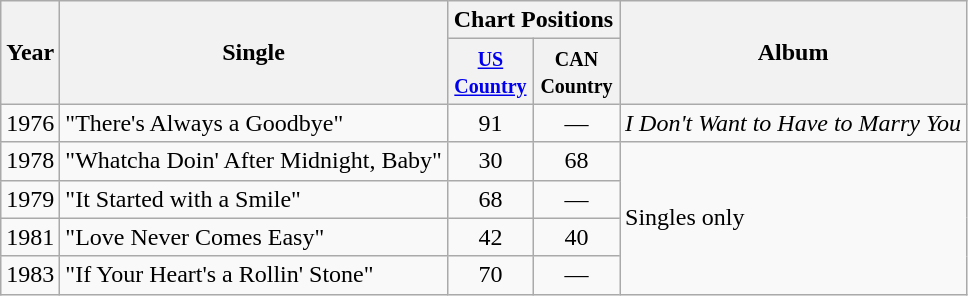<table class="wikitable">
<tr>
<th rowspan="2">Year</th>
<th rowspan="2">Single</th>
<th colspan="2">Chart Positions</th>
<th rowspan="2">Album</th>
</tr>
<tr>
<th width="50"><small><a href='#'>US Country</a></small></th>
<th width="50"><small>CAN Country</small></th>
</tr>
<tr>
<td>1976</td>
<td>"There's Always a Goodbye"</td>
<td align="center">91</td>
<td align="center">—</td>
<td><em>I Don't Want to Have to Marry You</em></td>
</tr>
<tr>
<td>1978</td>
<td>"Whatcha Doin' After Midnight, Baby"</td>
<td align="center">30</td>
<td align="center">68</td>
<td rowspan="4">Singles only</td>
</tr>
<tr>
<td>1979</td>
<td>"It Started with a Smile"</td>
<td align="center">68</td>
<td align="center">—</td>
</tr>
<tr>
<td>1981</td>
<td>"Love Never Comes Easy"</td>
<td align="center">42</td>
<td align="center">40</td>
</tr>
<tr>
<td>1983</td>
<td>"If Your Heart's a Rollin' Stone"</td>
<td align="center">70</td>
<td align="center">—</td>
</tr>
</table>
